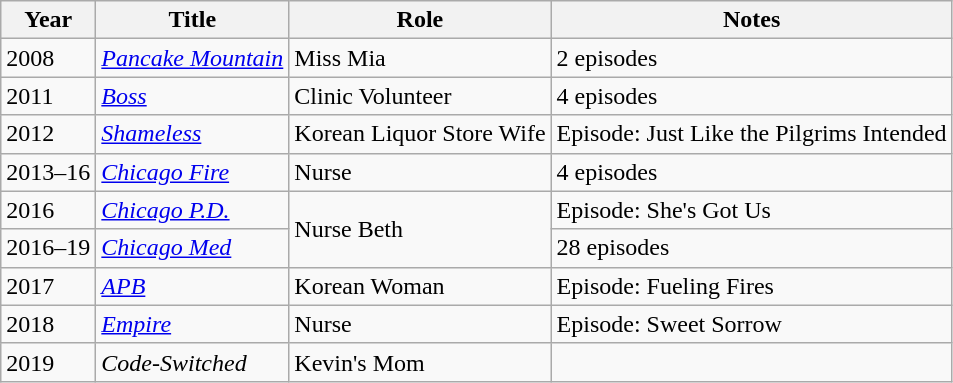<table class="wikitable">
<tr>
<th>Year</th>
<th>Title</th>
<th>Role</th>
<th>Notes</th>
</tr>
<tr>
<td>2008</td>
<td><em><a href='#'>Pancake Mountain</a></em></td>
<td>Miss Mia</td>
<td>2 episodes</td>
</tr>
<tr>
<td>2011</td>
<td><a href='#'><em>Boss</em></a></td>
<td>Clinic Volunteer</td>
<td>4 episodes</td>
</tr>
<tr>
<td>2012</td>
<td><a href='#'><em>Shameless</em></a></td>
<td>Korean Liquor Store Wife</td>
<td>Episode: Just Like the Pilgrims Intended</td>
</tr>
<tr>
<td>2013–16</td>
<td><a href='#'><em>Chicago Fire</em></a></td>
<td>Nurse</td>
<td>4 episodes</td>
</tr>
<tr>
<td>2016</td>
<td><a href='#'><em>Chicago P.D.</em></a></td>
<td rowspan="2">Nurse Beth</td>
<td>Episode: She's Got Us</td>
</tr>
<tr>
<td>2016–19</td>
<td><em><a href='#'>Chicago Med</a></em></td>
<td>28 episodes</td>
</tr>
<tr>
<td>2017</td>
<td><a href='#'><em>APB</em></a></td>
<td>Korean Woman</td>
<td>Episode: Fueling Fires</td>
</tr>
<tr>
<td>2018</td>
<td><a href='#'><em>Empire</em></a></td>
<td>Nurse</td>
<td>Episode: Sweet Sorrow</td>
</tr>
<tr>
<td>2019</td>
<td><em>Code-Switched</em></td>
<td>Kevin's Mom</td>
<td></td>
</tr>
</table>
